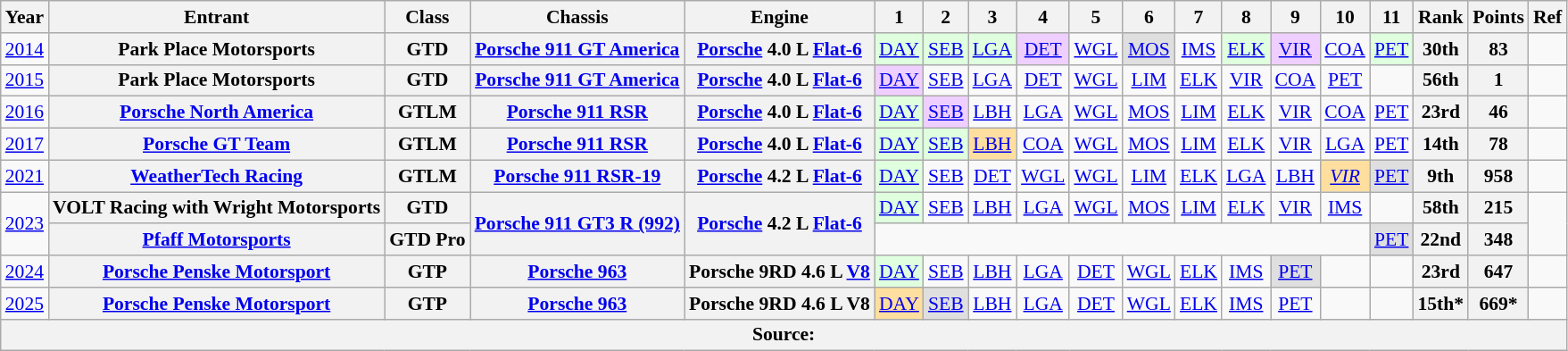<table class="wikitable" style="text-align:center; font-size:90%">
<tr>
<th>Year</th>
<th>Entrant</th>
<th>Class</th>
<th>Chassis</th>
<th>Engine</th>
<th>1</th>
<th>2</th>
<th>3</th>
<th>4</th>
<th>5</th>
<th>6</th>
<th>7</th>
<th>8</th>
<th>9</th>
<th>10</th>
<th>11</th>
<th>Rank</th>
<th>Points</th>
<th>Ref</th>
</tr>
<tr>
<td><a href='#'>2014</a></td>
<th>Park Place Motorsports</th>
<th>GTD</th>
<th><a href='#'>Porsche 911 GT America</a></th>
<th><a href='#'>Porsche</a> 4.0 L <a href='#'>Flat-6</a></th>
<td style="background:#DFFFDF;"><a href='#'>DAY</a><br></td>
<td style="background:#DFFFDF;"><a href='#'>SEB</a><br></td>
<td style="background:#DFFFDF;"><a href='#'>LGA</a><br></td>
<td style="background:#EFCFFF;"><a href='#'>DET</a><br></td>
<td><a href='#'>WGL</a></td>
<td style="background:#DFDFDF;"><a href='#'>MOS</a><br></td>
<td><a href='#'>IMS</a></td>
<td style="background:#DFFFDF;"><a href='#'>ELK</a><br></td>
<td style="background:#EFCFFF;"><a href='#'>VIR</a><br></td>
<td><a href='#'>COA</a></td>
<td style="background:#DFFFDF;"><a href='#'>PET</a><br></td>
<th>30th</th>
<th>83</th>
<td></td>
</tr>
<tr>
<td><a href='#'>2015</a></td>
<th>Park Place Motorsports</th>
<th>GTD</th>
<th><a href='#'>Porsche 911 GT America</a></th>
<th><a href='#'>Porsche</a> 4.0 L <a href='#'>Flat-6</a></th>
<td style="background:#EFCFFF;"><a href='#'>DAY</a><br></td>
<td><a href='#'>SEB</a></td>
<td><a href='#'>LGA</a></td>
<td><a href='#'>DET</a></td>
<td><a href='#'>WGL</a></td>
<td><a href='#'>LIM</a></td>
<td><a href='#'>ELK</a></td>
<td><a href='#'>VIR</a></td>
<td><a href='#'>COA</a></td>
<td><a href='#'>PET</a></td>
<td></td>
<th>56th</th>
<th>1</th>
<td></td>
</tr>
<tr>
<td><a href='#'>2016</a></td>
<th><a href='#'>Porsche North America</a></th>
<th>GTLM</th>
<th><a href='#'>Porsche 911 RSR</a></th>
<th><a href='#'>Porsche</a> 4.0 L <a href='#'>Flat-6</a></th>
<td style="background:#DFFFDF;"><a href='#'>DAY</a><br></td>
<td style="background:#EFCFFF;"><a href='#'>SEB</a><br></td>
<td><a href='#'>LBH</a></td>
<td><a href='#'>LGA</a></td>
<td><a href='#'>WGL</a></td>
<td><a href='#'>MOS</a></td>
<td><a href='#'>LIM</a></td>
<td><a href='#'>ELK</a></td>
<td><a href='#'>VIR</a></td>
<td><a href='#'>COA</a></td>
<td><a href='#'>PET</a></td>
<th>23rd</th>
<th>46</th>
<td></td>
</tr>
<tr>
<td><a href='#'>2017</a></td>
<th><a href='#'>Porsche GT Team</a></th>
<th>GTLM</th>
<th><a href='#'>Porsche 911 RSR</a></th>
<th><a href='#'>Porsche</a> 4.0 L <a href='#'>Flat-6</a></th>
<td style="background:#DFFFDF;"><a href='#'>DAY</a><br></td>
<td style="background:#DFFFDF;"><a href='#'>SEB</a><br></td>
<td style="background:#FFDF9F;"><a href='#'>LBH</a><br></td>
<td><a href='#'>COA</a></td>
<td><a href='#'>WGL</a></td>
<td><a href='#'>MOS</a></td>
<td><a href='#'>LIM</a></td>
<td><a href='#'>ELK</a></td>
<td><a href='#'>VIR</a></td>
<td><a href='#'>LGA</a></td>
<td><a href='#'>PET</a></td>
<th>14th</th>
<th>78</th>
<td></td>
</tr>
<tr>
<td><a href='#'>2021</a></td>
<th><a href='#'>WeatherTech Racing</a></th>
<th>GTLM</th>
<th><a href='#'>Porsche 911 RSR-19</a></th>
<th><a href='#'>Porsche</a> 4.2 L <a href='#'>Flat-6</a></th>
<td style="background:#DFFFDF;"><a href='#'>DAY</a><br></td>
<td><a href='#'>SEB</a></td>
<td><a href='#'>DET</a></td>
<td><a href='#'>WGL</a></td>
<td><a href='#'>WGL</a></td>
<td><a href='#'>LIM</a></td>
<td><a href='#'>ELK</a></td>
<td><a href='#'>LGA</a></td>
<td><a href='#'>LBH</a></td>
<td style="background:#FFDF9F;"><em><a href='#'>VIR</a></em><br></td>
<td style="background:#DFDFDF;"><a href='#'>PET</a><br></td>
<th>9th</th>
<th>958</th>
<td></td>
</tr>
<tr>
<td rowspan="2"><a href='#'>2023</a></td>
<th>VOLT Racing with Wright Motorsports</th>
<th>GTD</th>
<th rowspan="2"><a href='#'>Porsche 911 GT3 R (992)</a></th>
<th rowspan="2"><a href='#'>Porsche</a> 4.2 L <a href='#'>Flat-6</a></th>
<td style="background:#DFFFDF;"><a href='#'>DAY</a><br></td>
<td><a href='#'>SEB</a></td>
<td><a href='#'>LBH</a></td>
<td><a href='#'>LGA</a></td>
<td><a href='#'>WGL</a></td>
<td><a href='#'>MOS</a></td>
<td><a href='#'>LIM</a></td>
<td><a href='#'>ELK</a></td>
<td><a href='#'>VIR</a></td>
<td><a href='#'>IMS</a></td>
<td></td>
<th>58th</th>
<th>215</th>
<td rowspan="2"></td>
</tr>
<tr>
<th><a href='#'>Pfaff Motorsports</a></th>
<th>GTD Pro</th>
<td colspan="10"></td>
<td style="background:#DFDFDF;"><a href='#'>PET</a><br></td>
<th>22nd</th>
<th>348</th>
</tr>
<tr>
<td><a href='#'>2024</a></td>
<th><a href='#'>Porsche Penske Motorsport</a></th>
<th>GTP</th>
<th><a href='#'>Porsche 963</a></th>
<th>Porsche 9RD 4.6 L <a href='#'>V8</a></th>
<td style="background:#DFFFDF;"><a href='#'>DAY</a><br></td>
<td><a href='#'>SEB</a></td>
<td><a href='#'>LBH</a></td>
<td><a href='#'>LGA</a></td>
<td><a href='#'>DET</a></td>
<td><a href='#'>WGL</a></td>
<td><a href='#'>ELK</a></td>
<td><a href='#'>IMS</a></td>
<td style="background:#DFDFDF;"><a href='#'>PET</a><br></td>
<td></td>
<td></td>
<th>23rd</th>
<th>647</th>
<td></td>
</tr>
<tr>
<td><a href='#'>2025</a></td>
<th><a href='#'>Porsche Penske Motorsport</a></th>
<th>GTP</th>
<th><a href='#'>Porsche 963</a></th>
<th>Porsche 9RD 4.6 L V8</th>
<td style="background:#FFDF9F;"><a href='#'>DAY</a><br></td>
<td style="background:#DFDFDF;"><a href='#'>SEB</a><br></td>
<td><a href='#'>LBH</a></td>
<td><a href='#'>LGA</a></td>
<td><a href='#'>DET</a></td>
<td><a href='#'>WGL</a></td>
<td><a href='#'>ELK</a></td>
<td><a href='#'>IMS</a></td>
<td><a href='#'>PET</a></td>
<td></td>
<td></td>
<th>15th*</th>
<th>669*</th>
</tr>
<tr>
<th colspan="19">Source:</th>
</tr>
</table>
